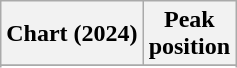<table class="wikitable sortable plainrowheaders" style="text-align:center">
<tr>
<th scope="col">Chart (2024)</th>
<th scope="col">Peak<br>position</th>
</tr>
<tr>
</tr>
<tr>
</tr>
<tr>
</tr>
<tr>
</tr>
</table>
